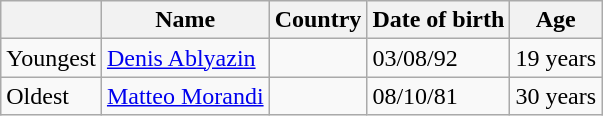<table class="wikitable">
<tr>
<th></th>
<th>Name</th>
<th>Country</th>
<th>Date of birth</th>
<th>Age</th>
</tr>
<tr>
<td>Youngest</td>
<td><a href='#'>Denis Ablyazin</a></td>
<td></td>
<td>03/08/92</td>
<td>19 years</td>
</tr>
<tr>
<td>Oldest</td>
<td><a href='#'>Matteo Morandi</a></td>
<td></td>
<td>08/10/81</td>
<td>30 years</td>
</tr>
</table>
